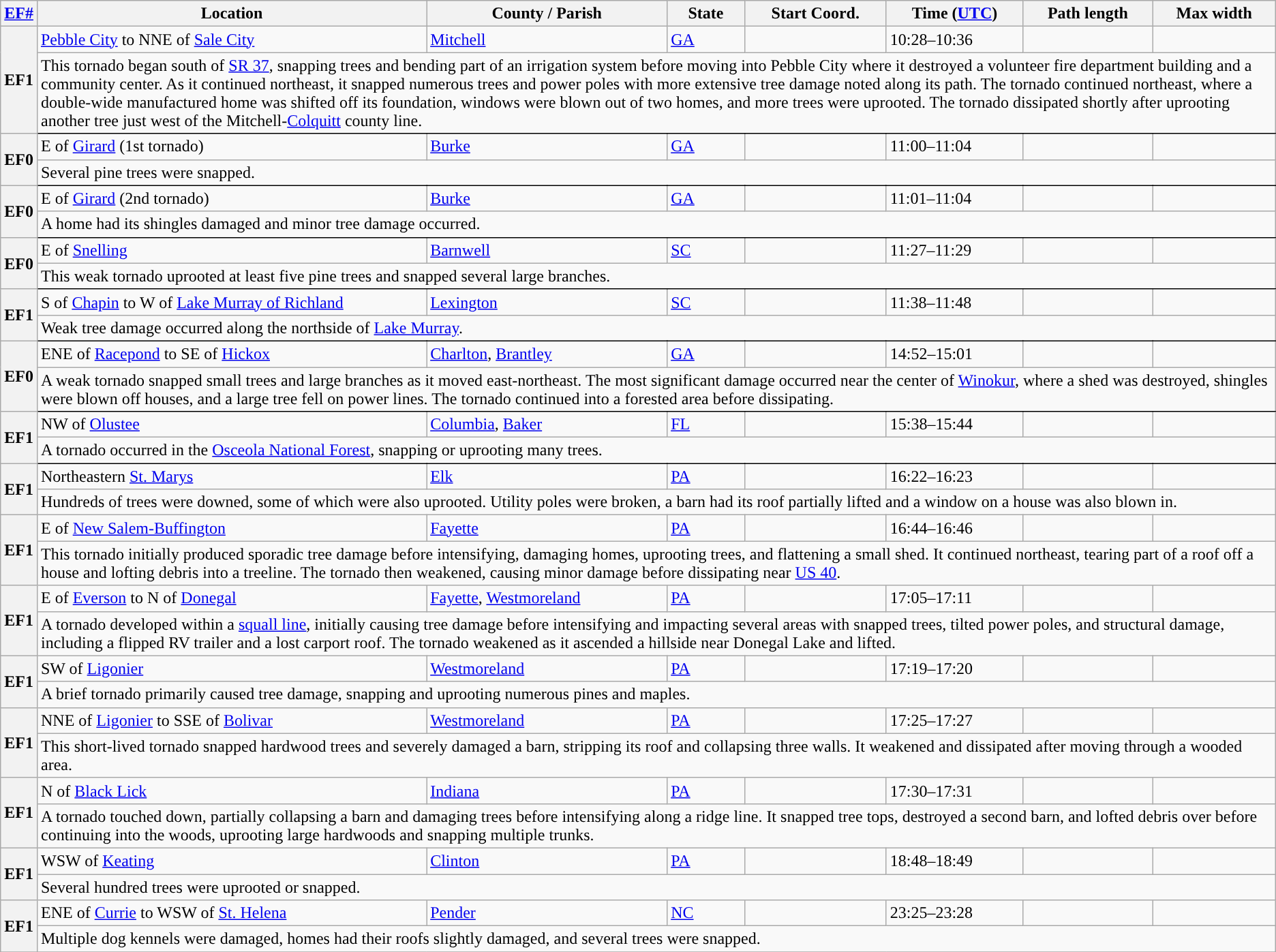<table class="wikitable sortable">
<tr>
<th scope="col"><a href='#'>EF#</a></th>
<th scope="col" class="unsortable">Location</th>
<th scope="col" class="unsortable">County / Parish</th>
<th scope="col">State</th>
<th scope="col">Start Coord.</th>
<th scope="col">Time (<a href='#'>UTC</a>)</th>
<th scope="col">Path length</th>
<th scope="col">Max width</th>
</tr>
<tr>
<th scope="row" rowspan="2" style="background-color:#">EF1</th>
<td><a href='#'>Pebble City</a> to NNE of <a href='#'>Sale City</a></td>
<td><a href='#'>Mitchell</a></td>
<td><a href='#'>GA</a></td>
<td></td>
<td>10:28–10:36</td>
<td></td>
<td></td>
</tr>
<tr class="expand-child">
<td colspan="8" style=" border-bottom: 1px solid black;">This tornado began south of <a href='#'>SR 37</a>, snapping trees and bending part of an irrigation system before moving into Pebble City where it destroyed a volunteer fire department building and a community center. As it continued northeast, it snapped numerous trees and power poles with more extensive tree damage noted along its path. The tornado continued northeast, where a double-wide manufactured home was shifted off its foundation, windows were blown out of two homes, and more trees were uprooted. The tornado dissipated shortly after uprooting another tree just west of the Mitchell-<a href='#'>Colquitt</a> county line.</td>
</tr>
<tr>
<th scope="row" rowspan="2" style="background-color:#">EF0</th>
<td>E of <a href='#'>Girard</a> (1st tornado)</td>
<td><a href='#'>Burke</a></td>
<td><a href='#'>GA</a></td>
<td></td>
<td>11:00–11:04</td>
<td></td>
<td></td>
</tr>
<tr class="expand-child">
<td colspan="8" style=" border-bottom: 1px solid black;">Several pine trees were snapped.</td>
</tr>
<tr>
<th scope="row" rowspan="2" style="background-color:#">EF0</th>
<td>E of <a href='#'>Girard</a> (2nd tornado)</td>
<td><a href='#'>Burke</a></td>
<td><a href='#'>GA</a></td>
<td></td>
<td>11:01–11:04</td>
<td></td>
<td></td>
</tr>
<tr class="expand-child">
<td colspan="8" style=" border-bottom: 1px solid black;">A home had its shingles damaged and minor tree damage occurred.</td>
</tr>
<tr>
<th scope="row" rowspan="2" style="background-color:#">EF0</th>
<td>E of <a href='#'>Snelling</a></td>
<td><a href='#'>Barnwell</a></td>
<td><a href='#'>SC</a></td>
<td></td>
<td>11:27–11:29</td>
<td></td>
<td></td>
</tr>
<tr class="expand-child">
<td colspan="8" style=" border-bottom: 1px solid black;">This weak tornado uprooted at least five pine trees and snapped several large branches.</td>
</tr>
<tr>
<th scope="row" rowspan="2" style="background-color:#">EF1</th>
<td>S of <a href='#'>Chapin</a> to W of <a href='#'>Lake Murray of Richland</a></td>
<td><a href='#'>Lexington</a></td>
<td><a href='#'>SC</a></td>
<td></td>
<td>11:38–11:48</td>
<td></td>
<td></td>
</tr>
<tr class="expand-child">
<td colspan="8" style=" border-bottom: 1px solid black;">Weak tree damage occurred along the northside of <a href='#'>Lake Murray</a>.</td>
</tr>
<tr>
<th scope="row" rowspan="2" style="background-color:#">EF0</th>
<td>ENE of <a href='#'>Racepond</a> to SE of <a href='#'>Hickox</a></td>
<td><a href='#'>Charlton</a>, <a href='#'>Brantley</a></td>
<td><a href='#'>GA</a></td>
<td></td>
<td>14:52–15:01</td>
<td></td>
<td></td>
</tr>
<tr class="expand-child">
<td colspan="8" style=" border-bottom: 1px solid black;">A weak tornado snapped small trees and large branches as it moved east-northeast. The most significant damage occurred near the center of <a href='#'>Winokur</a>, where a shed was destroyed, shingles were blown off houses, and a large tree fell on power lines. The tornado continued into a forested area before dissipating.</td>
</tr>
<tr>
<th scope="row" rowspan="2" style="background-color:#">EF1</th>
<td>NW of <a href='#'>Olustee</a></td>
<td><a href='#'>Columbia</a>, <a href='#'>Baker</a></td>
<td><a href='#'>FL</a></td>
<td></td>
<td>15:38–15:44</td>
<td></td>
<td></td>
</tr>
<tr class="expand-child">
<td colspan="8" style=" border-bottom: 1px solid black;">A tornado occurred in the <a href='#'>Osceola National Forest</a>, snapping or uprooting many trees.</td>
</tr>
<tr>
<th scope="row" rowspan="2" style="background-color:#">EF1</th>
<td>Northeastern <a href='#'>St. Marys</a></td>
<td><a href='#'>Elk</a></td>
<td><a href='#'>PA</a></td>
<td></td>
<td>16:22–16:23</td>
<td></td>
<td></td>
</tr>
<tr class="expand-child">
<td colspan="7">Hundreds of trees were downed, some of which were also uprooted. Utility poles were broken, a barn had its roof partially lifted and a window on a house was also blown in.</td>
</tr>
<tr>
<th scope="row" rowspan="2" style="background-color:#">EF1</th>
<td>E of <a href='#'>New Salem-Buffington</a></td>
<td><a href='#'>Fayette</a></td>
<td><a href='#'>PA</a></td>
<td></td>
<td>16:44–16:46</td>
<td></td>
<td></td>
</tr>
<tr class="expand-child">
<td colspan="7">This tornado initially produced sporadic tree damage before intensifying, damaging homes, uprooting trees, and flattening a small shed. It continued northeast, tearing part of a roof off a house and lofting debris  into a treeline. The tornado then weakened, causing minor damage before dissipating near <a href='#'>US 40</a>.</td>
</tr>
<tr>
<th scope="row" rowspan="2" style="background-color:#">EF1</th>
<td>E of <a href='#'>Everson</a> to N of <a href='#'>Donegal</a></td>
<td><a href='#'>Fayette</a>, <a href='#'>Westmoreland</a></td>
<td><a href='#'>PA</a></td>
<td></td>
<td>17:05–17:11</td>
<td></td>
<td></td>
</tr>
<tr class="expand-child">
<td colspan="7">A tornado developed within a <a href='#'>squall line</a>, initially causing tree damage before intensifying and impacting several areas with snapped trees, tilted power poles, and structural damage, including a flipped RV trailer and a lost carport roof. The tornado weakened as it ascended a hillside near Donegal Lake and lifted.</td>
</tr>
<tr>
<th scope="row" rowspan="2" style="background-color:#">EF1</th>
<td>SW of <a href='#'>Ligonier</a></td>
<td><a href='#'>Westmoreland</a></td>
<td><a href='#'>PA</a></td>
<td></td>
<td>17:19–17:20</td>
<td></td>
<td></td>
</tr>
<tr class="expand-child">
<td colspan="7">A brief tornado primarily caused tree damage, snapping and uprooting numerous pines and maples.</td>
</tr>
<tr>
<th scope="row" rowspan="2" style="background-color:#">EF1</th>
<td>NNE of <a href='#'>Ligonier</a> to SSE of <a href='#'>Bolivar</a></td>
<td><a href='#'>Westmoreland</a></td>
<td><a href='#'>PA</a></td>
<td></td>
<td>17:25–17:27</td>
<td></td>
<td></td>
</tr>
<tr class="expand-child">
<td colspan="7">This short-lived tornado snapped hardwood trees and severely damaged a barn, stripping its roof and collapsing three walls. It weakened and dissipated after moving through a wooded area.</td>
</tr>
<tr>
<th scope="row" rowspan="2" style="background-color:#">EF1</th>
<td>N of <a href='#'>Black Lick</a></td>
<td><a href='#'>Indiana</a></td>
<td><a href='#'>PA</a></td>
<td></td>
<td>17:30–17:31</td>
<td></td>
<td></td>
</tr>
<tr class="expand-child">
<td colspan="7">A tornado touched down, partially collapsing a barn and damaging trees before intensifying along a ridge line. It snapped tree tops, destroyed a second barn, and lofted debris over  before continuing into the woods, uprooting large hardwoods and snapping multiple trunks.</td>
</tr>
<tr>
<th scope="row" rowspan="2" style="background-color:#">EF1</th>
<td>WSW of <a href='#'>Keating</a></td>
<td><a href='#'>Clinton</a></td>
<td><a href='#'>PA</a></td>
<td></td>
<td>18:48–18:49</td>
<td></td>
<td></td>
</tr>
<tr class="expand-child">
<td colspan="7">Several hundred trees were uprooted or snapped.</td>
</tr>
<tr>
<th scope="row" rowspan="2" style="background-color:#">EF1</th>
<td>ENE of <a href='#'>Currie</a> to WSW of <a href='#'>St. Helena</a></td>
<td><a href='#'>Pender</a></td>
<td><a href='#'>NC</a></td>
<td></td>
<td>23:25–23:28</td>
<td></td>
<td></td>
</tr>
<tr class="expand-child">
<td colspan="7">Multiple dog kennels were damaged, homes had their roofs slightly damaged, and several trees were snapped.</td>
</tr>
<tr>
</tr>
</table>
